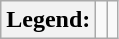<table class="wikitable">
<tr>
<th>Legend:</th>
<td></td>
<td></td>
</tr>
</table>
